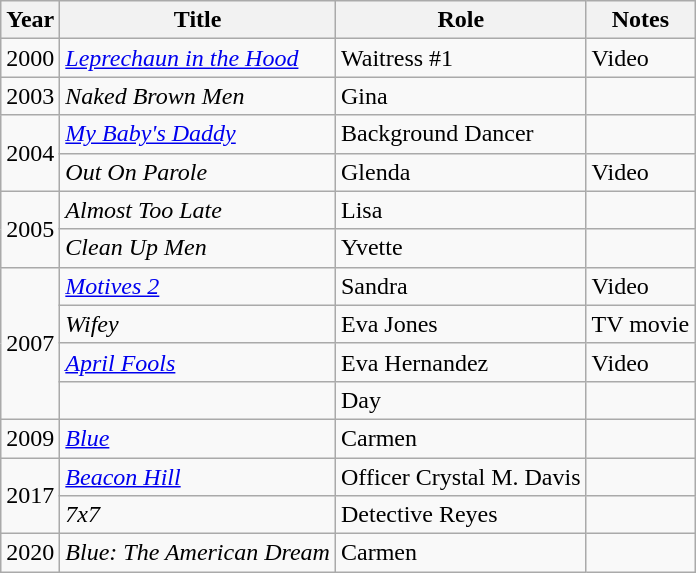<table class="wikitable sortable">
<tr>
<th>Year</th>
<th>Title</th>
<th>Role</th>
<th>Notes</th>
</tr>
<tr>
<td>2000</td>
<td><em><a href='#'>Leprechaun in the Hood</a></em></td>
<td>Waitress #1</td>
<td>Video</td>
</tr>
<tr>
<td>2003</td>
<td><em>Naked Brown Men</em></td>
<td>Gina</td>
<td></td>
</tr>
<tr>
<td rowspan="2">2004</td>
<td><em><a href='#'>My Baby's Daddy</a></em></td>
<td>Background Dancer</td>
<td></td>
</tr>
<tr>
<td><em>Out On Parole</em></td>
<td>Glenda</td>
<td>Video</td>
</tr>
<tr>
<td rowspan="2">2005</td>
<td><em>Almost Too Late</em></td>
<td>Lisa</td>
<td></td>
</tr>
<tr>
<td><em>Clean Up Men</em></td>
<td>Yvette</td>
<td></td>
</tr>
<tr>
<td rowspan="4">2007</td>
<td><em><a href='#'>Motives 2</a></em></td>
<td>Sandra</td>
<td>Video</td>
</tr>
<tr>
<td><em>Wifey</em></td>
<td>Eva Jones</td>
<td>TV movie</td>
</tr>
<tr>
<td><em><a href='#'>April Fools</a></em></td>
<td>Eva Hernandez</td>
<td>Video</td>
</tr>
<tr>
<td><em></em></td>
<td>Day</td>
<td></td>
</tr>
<tr>
<td>2009</td>
<td><em><a href='#'>Blue</a></em></td>
<td>Carmen</td>
<td></td>
</tr>
<tr>
<td rowspan="2">2017</td>
<td><em><a href='#'>Beacon Hill</a></em></td>
<td>Officer Crystal M. Davis</td>
<td></td>
</tr>
<tr>
<td><em>7x7</em></td>
<td>Detective Reyes</td>
<td></td>
</tr>
<tr>
<td>2020</td>
<td><em>Blue: The American Dream</em></td>
<td>Carmen</td>
<td></td>
</tr>
</table>
